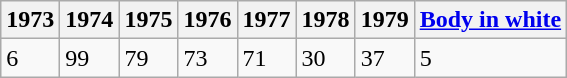<table class = "wikitable">
<tr>
<th>1973</th>
<th>1974</th>
<th>1975</th>
<th>1976</th>
<th>1977</th>
<th>1978</th>
<th>1979</th>
<th><a href='#'>Body in white</a></th>
</tr>
<tr>
<td>6</td>
<td>99</td>
<td>79</td>
<td>73</td>
<td>71</td>
<td>30</td>
<td>37</td>
<td>5</td>
</tr>
</table>
